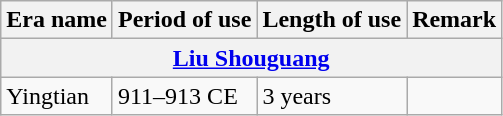<table class="wikitable">
<tr>
<th>Era name</th>
<th>Period of use</th>
<th>Length of use</th>
<th>Remark</th>
</tr>
<tr>
<th colspan="4"><a href='#'>Liu Shouguang</a><br></th>
</tr>
<tr>
<td>Yingtian<br></td>
<td>911–913 CE</td>
<td>3 years</td>
<td></td>
</tr>
</table>
